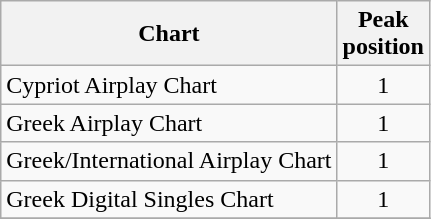<table class="wikitable sortable">
<tr>
<th>Chart</th>
<th>Peak<br>position</th>
</tr>
<tr>
<td>Cypriot Airplay Chart</td>
<td align="center">1</td>
</tr>
<tr>
<td>Greek Airplay Chart</td>
<td align="center">1</td>
</tr>
<tr>
<td>Greek/International Airplay Chart</td>
<td align="center">1</td>
</tr>
<tr>
<td>Greek Digital Singles Chart</td>
<td align="center">1</td>
</tr>
<tr>
</tr>
</table>
